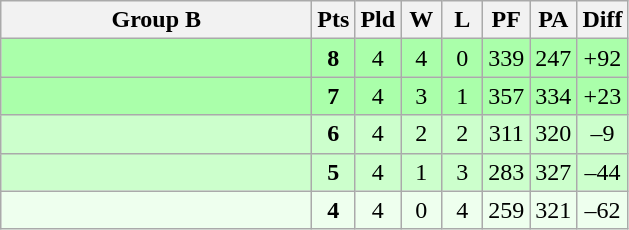<table class=wikitable style="text-align:center">
<tr>
<th width=200>Group B</th>
<th width=20>Pts</th>
<th width=20>Pld</th>
<th width=20>W</th>
<th width=20>L</th>
<th width=20>PF</th>
<th width=20>PA</th>
<th width=20>Diff</th>
</tr>
<tr style="background:#aaffaa">
<td align=left></td>
<td><strong>8</strong></td>
<td>4</td>
<td>4</td>
<td>0</td>
<td>339</td>
<td>247</td>
<td>+92</td>
</tr>
<tr style="background:#aaffaa">
<td align=left></td>
<td><strong>7</strong></td>
<td>4</td>
<td>3</td>
<td>1</td>
<td>357</td>
<td>334</td>
<td>+23</td>
</tr>
<tr style="background:#ccffcc">
<td align=left></td>
<td><strong>6</strong></td>
<td>4</td>
<td>2</td>
<td>2</td>
<td>311</td>
<td>320</td>
<td>–9</td>
</tr>
<tr style="background:#ccffcc">
<td align=left></td>
<td><strong>5</strong></td>
<td>4</td>
<td>1</td>
<td>3</td>
<td>283</td>
<td>327</td>
<td>–44</td>
</tr>
<tr style="background:#eeffee">
<td align=left></td>
<td><strong>4</strong></td>
<td>4</td>
<td>0</td>
<td>4</td>
<td>259</td>
<td>321</td>
<td>–62</td>
</tr>
</table>
